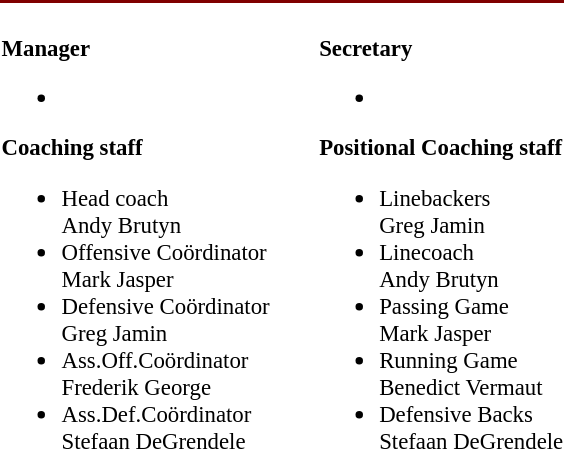<table class="toccolours" style="text-align: left;">
<tr>
<th colspan="7" style="background-color:#800000; color:white;"></th>
</tr>
<tr>
<td style="font-size: 95%;" valign="top"><br><strong>Manager</strong><ul><li></li></ul><strong>Coaching staff</strong><ul><li>Head coach <br> Andy Brutyn</li><li>Offensive Coördinator<br> Mark Jasper</li><li>Defensive Coördinator<br> Greg Jamin</li><li>Ass.Off.Coördinator<br> Frederik George</li><li>Ass.Def.Coördinator<br> Stefaan DeGrendele</li></ul></td>
<td style="width: 25px;"></td>
<td style="font-size: 95%;" valign="top"><br><strong>Secretary</strong><ul><li></li></ul><strong>Positional Coaching staff</strong><ul><li>Linebackers<br> Greg Jamin</li><li>Linecoach<br> Andy Brutyn</li><li>Passing Game<br> Mark Jasper</li><li>Running Game<br> Benedict Vermaut</li><li>Defensive Backs<br> Stefaan DeGrendele</li></ul></td>
</tr>
</table>
